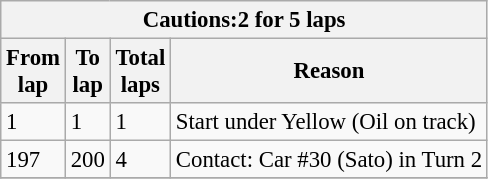<table class="wikitable" style="font-size: 95%">
<tr>
<th colspan=4>Cautions:2 for 5 laps</th>
</tr>
<tr>
<th>From<br>lap</th>
<th>To<br>lap</th>
<th>Total<br>laps</th>
<th>Reason</th>
</tr>
<tr>
<td>1</td>
<td>1</td>
<td>1</td>
<td>Start under Yellow (Oil on track)</td>
</tr>
<tr>
<td>197</td>
<td>200</td>
<td>4</td>
<td>Contact: Car #30 (Sato) in Turn 2</td>
</tr>
<tr>
</tr>
</table>
